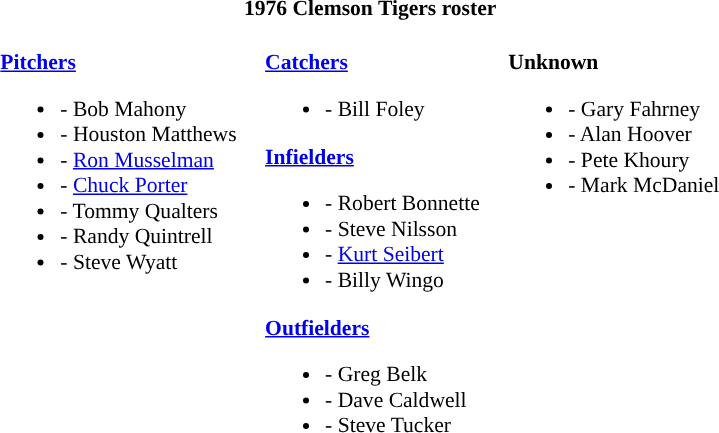<table class="toccolours" style="border-collapse:collapse; font-size:90%;">
<tr>
<th colspan="9">1976 Clemson Tigers roster</th>
</tr>
<tr>
</tr>
<tr>
<td width="03"> </td>
<td valign="top"></td>
<td width="03"> </td>
<td valign="top"><br><strong><a href='#'>Pitchers</a></strong><ul><li>- Bob Mahony</li><li>- Houston Matthews</li><li>- <a href='#'>Ron Musselman</a></li><li>- <a href='#'>Chuck Porter</a></li><li>- Tommy Qualters</li><li>- Randy Quintrell</li><li>- Steve Wyatt</li></ul></td>
<td width="15"> </td>
<td valign="top"><br><strong><a href='#'>Catchers</a></strong><ul><li>- Bill Foley</li></ul><strong><a href='#'>Infielders</a></strong><ul><li>- Robert Bonnette</li><li>- Steve Nilsson</li><li>- <a href='#'>Kurt Seibert</a></li><li>- Billy Wingo</li></ul><strong><a href='#'>Outfielders</a></strong><ul><li>- Greg Belk</li><li>- Dave Caldwell</li><li>- Steve Tucker</li></ul></td>
<td width="15"> </td>
<td valign="top"><br><strong>Unknown</strong><ul><li>- Gary Fahrney</li><li>- Alan Hoover</li><li>- Pete Khoury</li><li>- Mark McDaniel</li></ul></td>
<td width="25"> </td>
</tr>
</table>
